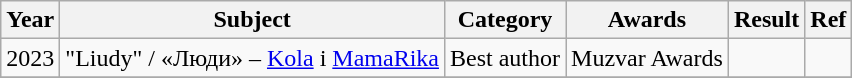<table class="wikitable">
<tr>
<th>Year</th>
<th>Subject</th>
<th>Category</th>
<th>Awards</th>
<th>Result</th>
<th>Ref</th>
</tr>
<tr>
<td>2023</td>
<td>"Liudy" / «Люди» – <a href='#'>Kola</a> і <a href='#'>MamaRika</a></td>
<td>Best author</td>
<td>Muzvar Awards</td>
<td></td>
<td></td>
</tr>
<tr>
</tr>
</table>
